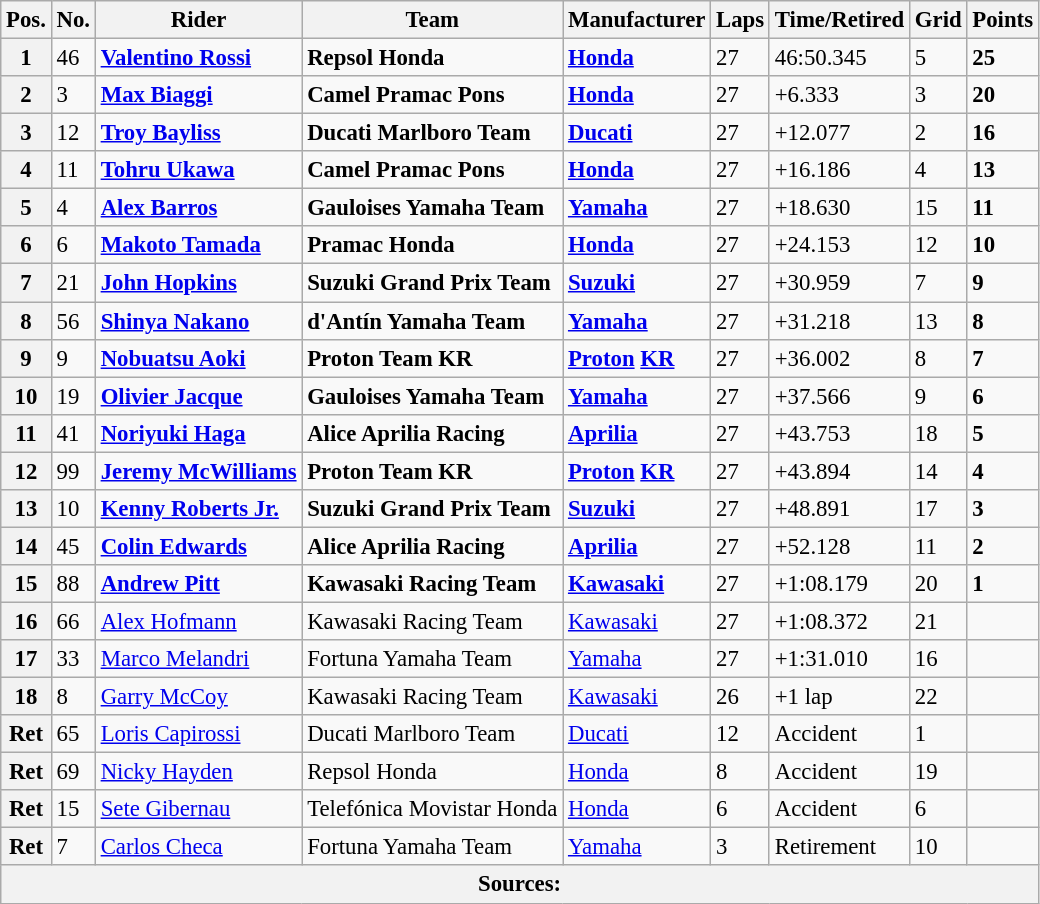<table class="wikitable" style="font-size: 95%;">
<tr>
<th>Pos.</th>
<th>No.</th>
<th>Rider</th>
<th>Team</th>
<th>Manufacturer</th>
<th>Laps</th>
<th>Time/Retired</th>
<th>Grid</th>
<th>Points</th>
</tr>
<tr>
<th>1</th>
<td>46</td>
<td> <strong><a href='#'>Valentino Rossi</a></strong></td>
<td><strong>Repsol Honda</strong></td>
<td><strong><a href='#'>Honda</a></strong></td>
<td>27</td>
<td>46:50.345</td>
<td>5</td>
<td><strong>25</strong></td>
</tr>
<tr>
<th>2</th>
<td>3</td>
<td> <strong><a href='#'>Max Biaggi</a></strong></td>
<td><strong>Camel Pramac Pons</strong></td>
<td><strong><a href='#'>Honda</a></strong></td>
<td>27</td>
<td>+6.333</td>
<td>3</td>
<td><strong>20</strong></td>
</tr>
<tr>
<th>3</th>
<td>12</td>
<td> <strong><a href='#'>Troy Bayliss</a></strong></td>
<td><strong>Ducati Marlboro Team</strong></td>
<td><strong><a href='#'>Ducati</a></strong></td>
<td>27</td>
<td>+12.077</td>
<td>2</td>
<td><strong>16</strong></td>
</tr>
<tr>
<th>4</th>
<td>11</td>
<td> <strong><a href='#'>Tohru Ukawa</a></strong></td>
<td><strong>Camel Pramac Pons</strong></td>
<td><strong><a href='#'>Honda</a></strong></td>
<td>27</td>
<td>+16.186</td>
<td>4</td>
<td><strong>13</strong></td>
</tr>
<tr>
<th>5</th>
<td>4</td>
<td> <strong><a href='#'>Alex Barros</a></strong></td>
<td><strong>Gauloises Yamaha Team</strong></td>
<td><strong><a href='#'>Yamaha</a></strong></td>
<td>27</td>
<td>+18.630</td>
<td>15</td>
<td><strong>11</strong></td>
</tr>
<tr>
<th>6</th>
<td>6</td>
<td> <strong><a href='#'>Makoto Tamada</a></strong></td>
<td><strong>Pramac Honda</strong></td>
<td><strong><a href='#'>Honda</a></strong></td>
<td>27</td>
<td>+24.153</td>
<td>12</td>
<td><strong>10</strong></td>
</tr>
<tr>
<th>7</th>
<td>21</td>
<td> <strong><a href='#'>John Hopkins</a></strong></td>
<td><strong>Suzuki Grand Prix Team</strong></td>
<td><strong><a href='#'>Suzuki</a></strong></td>
<td>27</td>
<td>+30.959</td>
<td>7</td>
<td><strong>9</strong></td>
</tr>
<tr>
<th>8</th>
<td>56</td>
<td> <strong><a href='#'>Shinya Nakano</a></strong></td>
<td><strong>d'Antín Yamaha Team</strong></td>
<td><strong><a href='#'>Yamaha</a></strong></td>
<td>27</td>
<td>+31.218</td>
<td>13</td>
<td><strong>8</strong></td>
</tr>
<tr>
<th>9</th>
<td>9</td>
<td> <strong><a href='#'>Nobuatsu Aoki</a></strong></td>
<td><strong>Proton Team KR</strong></td>
<td><strong><a href='#'>Proton</a> <a href='#'>KR</a></strong></td>
<td>27</td>
<td>+36.002</td>
<td>8</td>
<td><strong>7</strong></td>
</tr>
<tr>
<th>10</th>
<td>19</td>
<td> <strong><a href='#'>Olivier Jacque</a></strong></td>
<td><strong>Gauloises Yamaha Team</strong></td>
<td><strong><a href='#'>Yamaha</a></strong></td>
<td>27</td>
<td>+37.566</td>
<td>9</td>
<td><strong>6</strong></td>
</tr>
<tr>
<th>11</th>
<td>41</td>
<td> <strong><a href='#'>Noriyuki Haga</a></strong></td>
<td><strong>Alice Aprilia Racing</strong></td>
<td><strong><a href='#'>Aprilia</a></strong></td>
<td>27</td>
<td>+43.753</td>
<td>18</td>
<td><strong>5</strong></td>
</tr>
<tr>
<th>12</th>
<td>99</td>
<td> <strong><a href='#'>Jeremy McWilliams</a></strong></td>
<td><strong>Proton Team KR</strong></td>
<td><strong><a href='#'>Proton</a> <a href='#'>KR</a></strong></td>
<td>27</td>
<td>+43.894</td>
<td>14</td>
<td><strong>4</strong></td>
</tr>
<tr>
<th>13</th>
<td>10</td>
<td> <strong><a href='#'>Kenny Roberts Jr.</a></strong></td>
<td><strong>Suzuki Grand Prix Team</strong></td>
<td><strong><a href='#'>Suzuki</a></strong></td>
<td>27</td>
<td>+48.891</td>
<td>17</td>
<td><strong>3</strong></td>
</tr>
<tr>
<th>14</th>
<td>45</td>
<td> <strong><a href='#'>Colin Edwards</a></strong></td>
<td><strong>Alice Aprilia Racing</strong></td>
<td><strong><a href='#'>Aprilia</a></strong></td>
<td>27</td>
<td>+52.128</td>
<td>11</td>
<td><strong>2</strong></td>
</tr>
<tr>
<th>15</th>
<td>88</td>
<td> <strong><a href='#'>Andrew Pitt</a></strong></td>
<td><strong>Kawasaki Racing Team</strong></td>
<td><strong><a href='#'>Kawasaki</a></strong></td>
<td>27</td>
<td>+1:08.179</td>
<td>20</td>
<td><strong>1</strong></td>
</tr>
<tr>
<th>16</th>
<td>66</td>
<td> <a href='#'>Alex Hofmann</a></td>
<td>Kawasaki Racing Team</td>
<td><a href='#'>Kawasaki</a></td>
<td>27</td>
<td>+1:08.372</td>
<td>21</td>
<td></td>
</tr>
<tr>
<th>17</th>
<td>33</td>
<td> <a href='#'>Marco Melandri</a></td>
<td>Fortuna Yamaha Team</td>
<td><a href='#'>Yamaha</a></td>
<td>27</td>
<td>+1:31.010</td>
<td>16</td>
<td></td>
</tr>
<tr>
<th>18</th>
<td>8</td>
<td> <a href='#'>Garry McCoy</a></td>
<td>Kawasaki Racing Team</td>
<td><a href='#'>Kawasaki</a></td>
<td>26</td>
<td>+1 lap</td>
<td>22</td>
<td></td>
</tr>
<tr>
<th>Ret</th>
<td>65</td>
<td> <a href='#'>Loris Capirossi</a></td>
<td>Ducati Marlboro Team</td>
<td><a href='#'>Ducati</a></td>
<td>12</td>
<td>Accident</td>
<td>1</td>
<td></td>
</tr>
<tr>
<th>Ret</th>
<td>69</td>
<td> <a href='#'>Nicky Hayden</a></td>
<td>Repsol Honda</td>
<td><a href='#'>Honda</a></td>
<td>8</td>
<td>Accident</td>
<td>19</td>
<td></td>
</tr>
<tr>
<th>Ret</th>
<td>15</td>
<td> <a href='#'>Sete Gibernau</a></td>
<td>Telefónica Movistar Honda</td>
<td><a href='#'>Honda</a></td>
<td>6</td>
<td>Accident</td>
<td>6</td>
<td></td>
</tr>
<tr>
<th>Ret</th>
<td>7</td>
<td> <a href='#'>Carlos Checa</a></td>
<td>Fortuna Yamaha Team</td>
<td><a href='#'>Yamaha</a></td>
<td>3</td>
<td>Retirement</td>
<td>10</td>
<td></td>
</tr>
<tr>
<th colspan=9>Sources: </th>
</tr>
</table>
